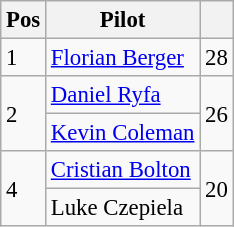<table class="wikitable" style="font-size: 95%;">
<tr>
<th>Pos</th>
<th>Pilot</th>
<th></th>
</tr>
<tr>
<td>1</td>
<td> <a href='#'>Florian Berger</a></td>
<td align="right">28</td>
</tr>
<tr>
<td rowspan=2>2</td>
<td> <a href='#'>Daniel Ryfa</a></td>
<td rowspan=2 align="right">26</td>
</tr>
<tr>
<td> <a href='#'>Kevin Coleman</a></td>
</tr>
<tr>
<td rowspan=2>4</td>
<td> <a href='#'>Cristian Bolton</a></td>
<td rowspan=2 align="right">20</td>
</tr>
<tr>
<td> Luke Czepiela</td>
</tr>
</table>
